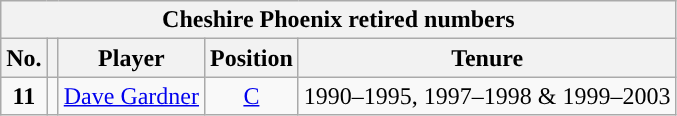<table class="wikitable" style="text-align:center; font-size:100%;">
<tr>
<th colspan="5">Cheshire Phoenix retired numbers</th>
</tr>
<tr>
<th>No.</th>
<th></th>
<th>Player</th>
<th>Position</th>
<th>Tenure</th>
</tr>
<tr>
<td><strong>11</strong></td>
<td></td>
<td><a href='#'>Dave Gardner</a></td>
<td><a href='#'>C</a></td>
<td>1990–1995, 1997–1998 & 1999–2003</td>
</tr>
</table>
